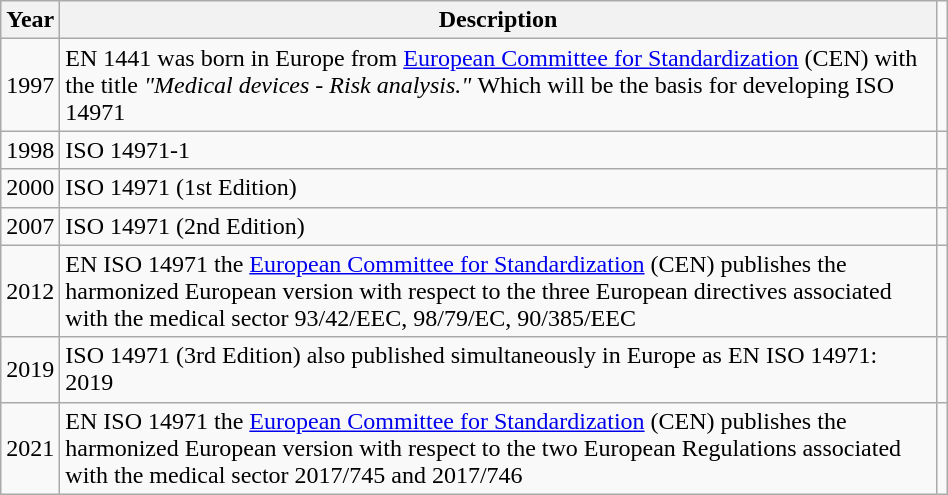<table class = "wikitable" font-size = 95%; width = 50%; background-color = transparent>
<tr>
<th>Year</th>
<th>Description</th>
</tr>
<tr>
<td align = "center">1997</td>
<td>EN 1441 was born in Europe from <a href='#'>European Committee for Standardization</a> (CEN) with the title <em> "Medical devices - Risk analysis." </em> Which will be the basis for developing ISO 14971</td>
<td></td>
</tr>
<tr>
<td align = "center">1998</td>
<td>ISO 14971-1</td>
<td></td>
</tr>
<tr>
<td align = "center">2000</td>
<td>ISO 14971 (1st Edition)</td>
<td></td>
</tr>
<tr>
<td align = "center">2007</td>
<td>ISO 14971 (2nd Edition)</td>
<td></td>
</tr>
<tr>
<td align = "center">2012</td>
<td>EN ISO 14971 the <a href='#'>European Committee for Standardization</a> (CEN) publishes the harmonized European version with respect to the three European directives associated with the medical sector 93/42/EEC, 98/79/EC, 90/385/EEC</td>
<td></td>
</tr>
<tr>
<td align = "center">2019</td>
<td>ISO 14971 (3rd Edition) also published simultaneously in Europe as EN ISO 14971: 2019</td>
<td></td>
</tr>
<tr>
<td align = "center">2021</td>
<td>EN ISO 14971 the <a href='#'>European Committee for Standardization</a> (CEN) publishes the harmonized European version with respect to the two European Regulations associated with the medical sector 2017/745 and 2017/746</td>
<td></td>
</tr>
</table>
